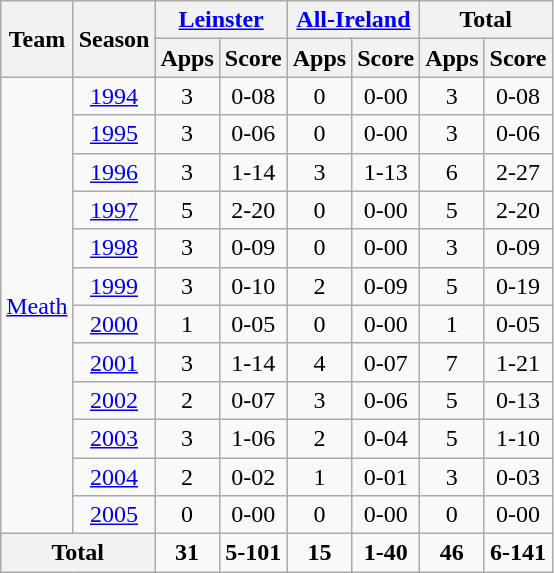<table class="wikitable" style="text-align:center">
<tr>
<th rowspan="2">Team</th>
<th rowspan="2">Season</th>
<th colspan="2"><a href='#'>Leinster</a></th>
<th colspan="2"><a href='#'>All-Ireland</a></th>
<th colspan="2">Total</th>
</tr>
<tr>
<th>Apps</th>
<th>Score</th>
<th>Apps</th>
<th>Score</th>
<th>Apps</th>
<th>Score</th>
</tr>
<tr>
<td rowspan="12"><a href='#'>Meath</a></td>
<td><a href='#'>1994</a></td>
<td>3</td>
<td>0-08</td>
<td>0</td>
<td>0-00</td>
<td>3</td>
<td>0-08</td>
</tr>
<tr>
<td><a href='#'>1995</a></td>
<td>3</td>
<td>0-06</td>
<td>0</td>
<td>0-00</td>
<td>3</td>
<td>0-06</td>
</tr>
<tr>
<td><a href='#'>1996</a></td>
<td>3</td>
<td>1-14</td>
<td>3</td>
<td>1-13</td>
<td>6</td>
<td>2-27</td>
</tr>
<tr>
<td><a href='#'>1997</a></td>
<td>5</td>
<td>2-20</td>
<td>0</td>
<td>0-00</td>
<td>5</td>
<td>2-20</td>
</tr>
<tr>
<td><a href='#'>1998</a></td>
<td>3</td>
<td>0-09</td>
<td>0</td>
<td>0-00</td>
<td>3</td>
<td>0-09</td>
</tr>
<tr>
<td><a href='#'>1999</a></td>
<td>3</td>
<td>0-10</td>
<td>2</td>
<td>0-09</td>
<td>5</td>
<td>0-19</td>
</tr>
<tr>
<td><a href='#'>2000</a></td>
<td>1</td>
<td>0-05</td>
<td>0</td>
<td>0-00</td>
<td>1</td>
<td>0-05</td>
</tr>
<tr>
<td><a href='#'>2001</a></td>
<td>3</td>
<td>1-14</td>
<td>4</td>
<td>0-07</td>
<td>7</td>
<td>1-21</td>
</tr>
<tr>
<td><a href='#'>2002</a></td>
<td>2</td>
<td>0-07</td>
<td>3</td>
<td>0-06</td>
<td>5</td>
<td>0-13</td>
</tr>
<tr>
<td><a href='#'>2003</a></td>
<td>3</td>
<td>1-06</td>
<td>2</td>
<td>0-04</td>
<td>5</td>
<td>1-10</td>
</tr>
<tr>
<td><a href='#'>2004</a></td>
<td>2</td>
<td>0-02</td>
<td>1</td>
<td>0-01</td>
<td>3</td>
<td>0-03</td>
</tr>
<tr>
<td><a href='#'>2005</a></td>
<td>0</td>
<td>0-00</td>
<td>0</td>
<td>0-00</td>
<td>0</td>
<td>0-00</td>
</tr>
<tr>
<th colspan="2">Total</th>
<td><strong>31</strong></td>
<td><strong>5-101</strong></td>
<td><strong>15</strong></td>
<td><strong>1-40</strong></td>
<td><strong>46</strong></td>
<td><strong>6-141</strong></td>
</tr>
</table>
